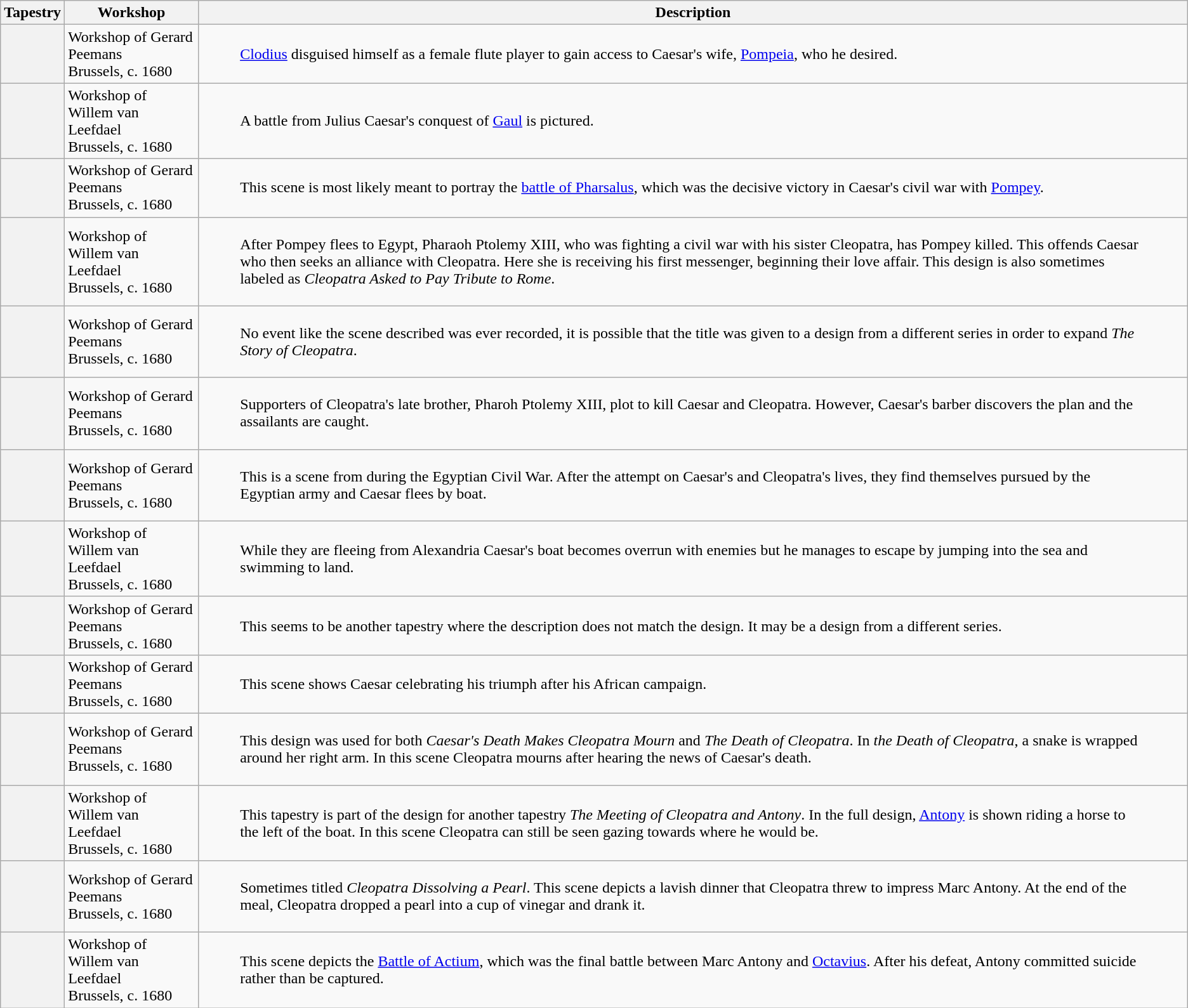<table class="wikitable">
<tr>
<th>Tapestry</th>
<th>Workshop</th>
<th>Description</th>
</tr>
<tr>
<th></th>
<td>Workshop of Gerard Peemans<br>Brussels, c. 1680</td>
<td><blockquote><a href='#'>Clodius</a> disguised himself as a female flute player to gain access to Caesar's wife, <a href='#'>Pompeia</a>, who he desired.</blockquote></td>
</tr>
<tr>
<th></th>
<td>Workshop of Willem van  Leefdael<br>Brussels, c. 1680</td>
<td><blockquote> A battle from Julius Caesar's conquest of <a href='#'>Gaul</a> is pictured.</blockquote></td>
</tr>
<tr>
<th></th>
<td>Workshop of Gerard Peemans<br>Brussels, c. 1680</td>
<td><blockquote>This scene is most likely meant to portray the <a href='#'>battle of Pharsalus</a>, which was the decisive victory in Caesar's civil war with <a href='#'>Pompey</a>.</blockquote></td>
</tr>
<tr>
<th></th>
<td>Workshop of Willem van Leefdael<br>Brussels, c. 1680<br></td>
<td><blockquote>After Pompey flees to Egypt, Pharaoh Ptolemy XIII, who was fighting a civil war with his sister Cleopatra, has Pompey killed. This offends Caesar who then seeks an alliance with Cleopatra. Here she is receiving his first messenger, beginning their love affair. This design is also sometimes labeled as <em>Cleopatra Asked to Pay Tribute to Rome</em>.</blockquote></td>
</tr>
<tr>
<th></th>
<td>Workshop of Gerard Peemans<br>Brussels, c. 1680</td>
<td><blockquote>No event like the scene described was ever recorded, it is possible that the title was given to a design from a different series in order to expand <em>The Story of Cleopatra</em>.</blockquote></td>
</tr>
<tr>
<th></th>
<td>Workshop of Gerard Peemans<br>Brussels, c. 1680</td>
<td><blockquote>Supporters of Cleopatra's late brother, Pharoh Ptolemy XIII, plot to kill Caesar and Cleopatra. However, Caesar's barber discovers the plan and the assailants are caught.</blockquote></td>
</tr>
<tr>
<th></th>
<td>Workshop of Gerard Peemans<br>Brussels, c. 1680</td>
<td><blockquote>This is a scene from during the Egyptian Civil War. After the attempt on Caesar's and Cleopatra's lives, they find themselves pursued by the Egyptian army and Caesar flees by boat.</blockquote></td>
</tr>
<tr>
<th></th>
<td>Workshop of Willem van Leefdael<br>Brussels, c. 1680<br></td>
<td><blockquote>While they are fleeing from Alexandria Caesar's boat becomes overrun with enemies but he manages to escape by jumping into the sea and swimming to land.</blockquote></td>
</tr>
<tr>
<th></th>
<td>Workshop of Gerard Peemans<br>Brussels, c. 1680</td>
<td><blockquote>This seems to be another tapestry where the description does not match the design. It may be a design from a different series.</blockquote></td>
</tr>
<tr>
<th></th>
<td>Workshop of Gerard Peemans<br>Brussels, c. 1680</td>
<td><blockquote>This scene shows Caesar celebrating his triumph after his African campaign. </blockquote></td>
</tr>
<tr>
<th></th>
<td>Workshop of Gerard Peemans<br>Brussels, c. 1680</td>
<td><blockquote>This design was used for both <em>Caesar's Death Makes Cleopatra Mourn</em> and <em>The Death of Cleopatra</em>. In <em>the Death of Cleopatra</em>, a snake is wrapped around her right arm. In this scene Cleopatra mourns after hearing the news of Caesar's death.</blockquote></td>
</tr>
<tr>
<th></th>
<td>Workshop of Willem van Leefdael<br>Brussels, c. 1680</td>
<td><blockquote>This tapestry is part of the design for another tapestry <em>The Meeting of Cleopatra and Antony</em>. In the full design, <a href='#'>Antony</a> is shown riding a horse to the left of the boat. In this scene Cleopatra can still be seen gazing towards where he would be.</blockquote></td>
</tr>
<tr>
<th></th>
<td>Workshop of Gerard Peemans<br>Brussels, c. 1680</td>
<td><blockquote>Sometimes titled <em>Cleopatra Dissolving a Pearl</em>. This scene depicts a lavish dinner that Cleopatra threw to impress Marc Antony. At the end of the meal, Cleopatra dropped a pearl into a cup of vinegar and drank it.</blockquote></td>
</tr>
<tr>
<th></th>
<td>Workshop of Willem van Leefdael<br>Brussels, c. 1680</td>
<td><blockquote>This scene depicts the <a href='#'>Battle of Actium</a>, which was the final battle between Marc Antony and <a href='#'>Octavius</a>. After his defeat, Antony committed suicide rather than be captured.</blockquote></td>
</tr>
</table>
